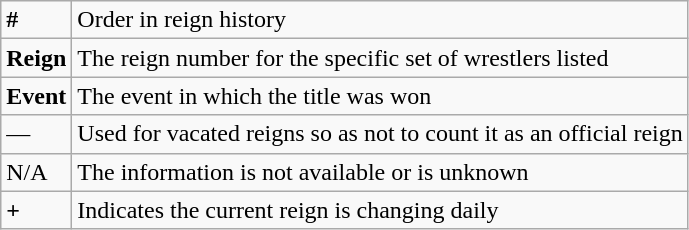<table class="wikitable">
<tr>
<td><strong>#</strong></td>
<td>Order in reign history</td>
</tr>
<tr>
<td><strong>Reign</strong></td>
<td>The reign number for the specific set of wrestlers listed</td>
</tr>
<tr>
<td><strong>Event</strong></td>
<td>The event in which the title was won</td>
</tr>
<tr>
<td>—</td>
<td>Used for vacated reigns so as not to count it as an official reign</td>
</tr>
<tr>
<td>N/A</td>
<td>The information is not available or is unknown</td>
</tr>
<tr>
<td><strong>+</strong></td>
<td>Indicates the current reign is changing daily</td>
</tr>
</table>
